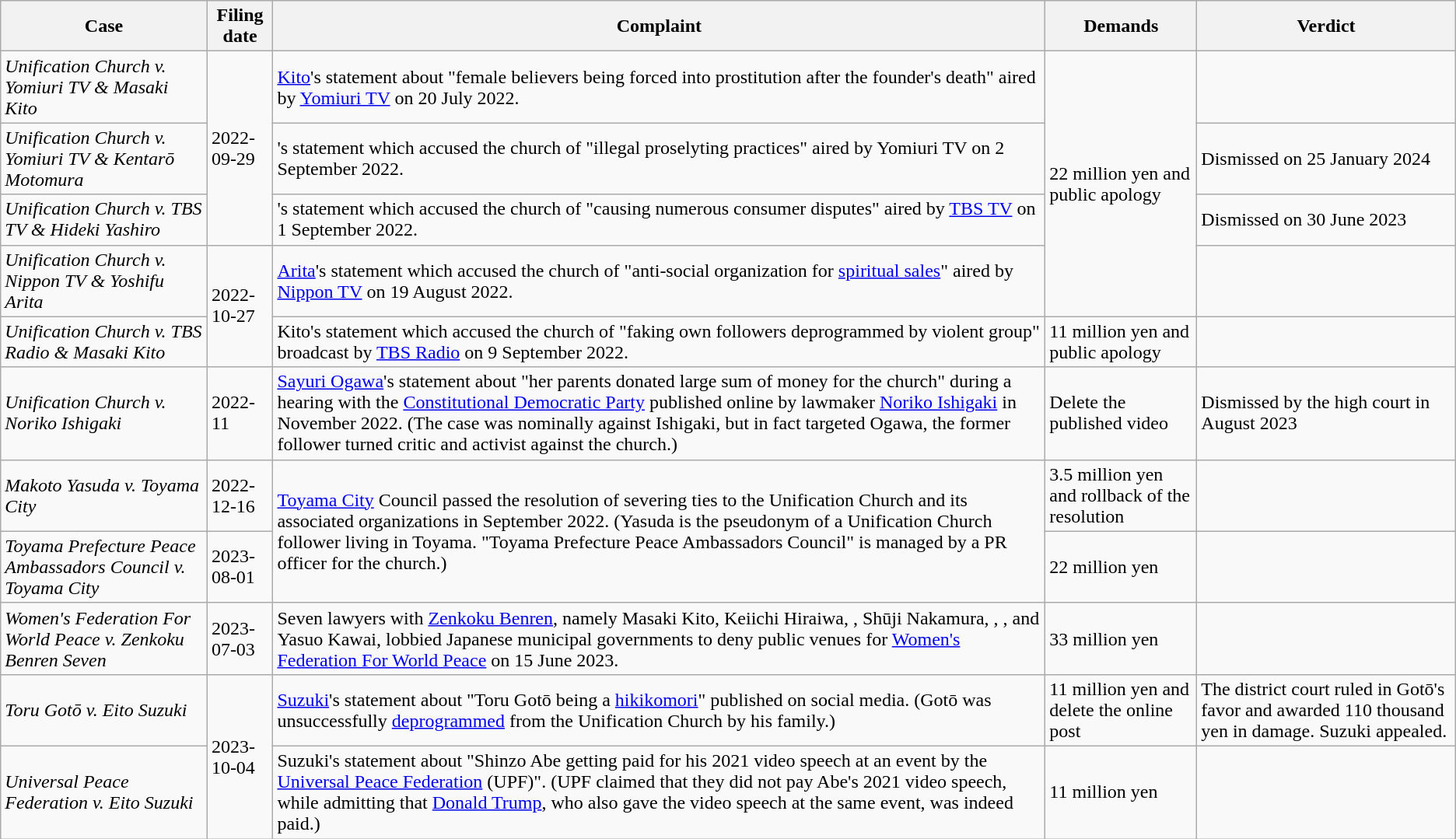<table class="wikitable">
<tr>
<th>Case</th>
<th><abbr>Filing date</abbr></th>
<th>Complaint</th>
<th>Demands</th>
<th>Verdict</th>
</tr>
<tr>
<td><em>Unification Church v. Yomiuri TV & Masaki Kito</em></td>
<td rowspan="3">2022-09-29</td>
<td><a href='#'>Kito</a>'s statement about "female believers being forced into prostitution after the founder's death" aired by <a href='#'>Yomiuri TV</a> on 20 July 2022.</td>
<td rowspan="4">22 million yen and public apology</td>
<td></td>
</tr>
<tr>
<td><em>Unification Church v. Yomiuri TV & Kentarō Motomura</em></td>
<td>'s statement which accused the church of "illegal proselyting practices" aired by Yomiuri TV on 2 September 2022.</td>
<td>Dismissed on 25 January 2024</td>
</tr>
<tr>
<td><em>Unification Church v. TBS TV & Hideki Yashiro</em></td>
<td>'s statement which accused the church of "causing numerous consumer disputes" aired by <a href='#'>TBS TV</a> on 1 September 2022.</td>
<td>Dismissed on 30 June 2023</td>
</tr>
<tr>
<td><em>Unification Church v. Nippon TV & Yoshifu Arita</em></td>
<td rowspan="2">2022-10-27</td>
<td><a href='#'>Arita</a>'s statement which accused the church of "anti-social organization for <a href='#'>spiritual sales</a>" aired by <a href='#'>Nippon TV</a> on 19 August 2022.</td>
<td></td>
</tr>
<tr>
<td><em>Unification Church v. TBS Radio & Masaki Kito</em></td>
<td>Kito's statement which accused the church of "faking own followers deprogrammed by violent group" broadcast by <a href='#'>TBS Radio</a> on 9 September 2022.</td>
<td>11 million yen and public apology</td>
<td></td>
</tr>
<tr>
<td><em>Unification Church v. Noriko Ishigaki</em></td>
<td>2022-11</td>
<td><a href='#'>Sayuri Ogawa</a>'s statement about "her parents donated large sum of money for the church" during a hearing with the <a href='#'>Constitutional Democratic Party</a> published online by lawmaker <a href='#'>Noriko Ishigaki</a> in November 2022. (The case was nominally against Ishigaki, but in fact targeted Ogawa, the former follower turned critic and activist against the church.)</td>
<td>Delete the published video</td>
<td>Dismissed by the high court in August 2023</td>
</tr>
<tr>
<td><em>Makoto Yasuda v. Toyama City</em></td>
<td>2022-12-16</td>
<td rowspan="2"><a href='#'>Toyama City</a> Council passed the resolution of severing ties to the Unification Church and its associated organizations in September 2022. (Yasuda is the pseudonym of a Unification Church follower living in Toyama. "Toyama Prefecture Peace Ambassadors Council" is managed by a PR officer for the church.)</td>
<td>3.5 million yen and rollback of the resolution</td>
<td></td>
</tr>
<tr>
<td><em>Toyama Prefecture Peace Ambassadors Council v. Toyama City</em></td>
<td>2023-08-01</td>
<td>22 million yen</td>
<td></td>
</tr>
<tr>
<td><abbr><em>Women's Federation For World Peace v. Zenkoku Benren Seven</em></abbr></td>
<td>2023-07-03</td>
<td>Seven lawyers with <a href='#'>Zenkoku Benren</a>, namely Masaki Kito, Keiichi Hiraiwa, , Shūji Nakamura, , , and Yasuo Kawai, lobbied Japanese municipal governments to deny public venues for <a href='#'>Women's Federation For World Peace</a> on 15 June 2023.</td>
<td>33 million yen</td>
<td></td>
</tr>
<tr>
<td><em>Toru Gotō v. Eito Suzuki</em></td>
<td rowspan="2">2023-10-04</td>
<td><a href='#'>Suzuki</a>'s statement about "Toru Gotō being a <a href='#'>hikikomori</a>" published on social media. (Gotō was unsuccessfully <a href='#'>deprogrammed</a> from the Unification Church by his family.)</td>
<td>11 million yen and delete the online post</td>
<td>The district court ruled in Gotō's favor and awarded 110 thousand yen in damage. Suzuki appealed.</td>
</tr>
<tr>
<td><em>Universal Peace Federation v. Eito Suzuki</em></td>
<td>Suzuki's statement about "Shinzo Abe getting paid for his 2021 video speech at an event by the <a href='#'>Universal Peace Federation</a> (UPF)". (UPF claimed that they did not pay Abe's 2021 video speech, while admitting that <a href='#'>Donald Trump</a>, who also gave the video speech at the same event, was indeed paid.)</td>
<td>11 million yen</td>
<td></td>
</tr>
</table>
